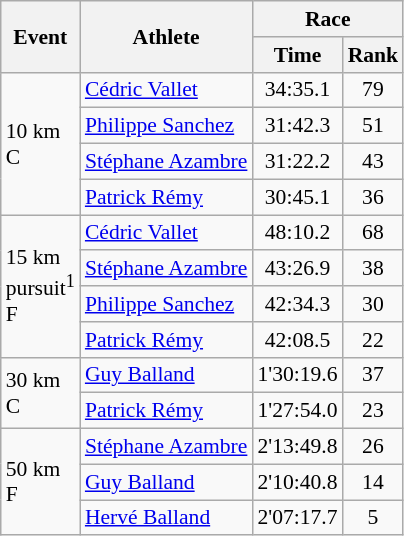<table class="wikitable" border="1" style="font-size:90%">
<tr>
<th rowspan=2>Event</th>
<th rowspan=2>Athlete</th>
<th colspan=2>Race</th>
</tr>
<tr>
<th>Time</th>
<th>Rank</th>
</tr>
<tr>
<td rowspan=4>10 km <br> C</td>
<td><a href='#'>Cédric Vallet</a></td>
<td align=center>34:35.1</td>
<td align=center>79</td>
</tr>
<tr>
<td><a href='#'>Philippe Sanchez</a></td>
<td align=center>31:42.3</td>
<td align=center>51</td>
</tr>
<tr>
<td><a href='#'>Stéphane Azambre</a></td>
<td align=center>31:22.2</td>
<td align=center>43</td>
</tr>
<tr>
<td><a href='#'>Patrick Rémy</a></td>
<td align=center>30:45.1</td>
<td align=center>36</td>
</tr>
<tr>
<td rowspan=4>15 km <br> pursuit<sup>1</sup> <br> F</td>
<td><a href='#'>Cédric Vallet</a></td>
<td align=center>48:10.2</td>
<td align=center>68</td>
</tr>
<tr>
<td><a href='#'>Stéphane Azambre</a></td>
<td align=center>43:26.9</td>
<td align=center>38</td>
</tr>
<tr>
<td><a href='#'>Philippe Sanchez</a></td>
<td align=center>42:34.3</td>
<td align=center>30</td>
</tr>
<tr>
<td><a href='#'>Patrick Rémy</a></td>
<td align=center>42:08.5</td>
<td align=center>22</td>
</tr>
<tr>
<td rowspan=2>30 km <br> C</td>
<td><a href='#'>Guy Balland</a></td>
<td align=center>1'30:19.6</td>
<td align=center>37</td>
</tr>
<tr>
<td><a href='#'>Patrick Rémy</a></td>
<td align=center>1'27:54.0</td>
<td align=center>23</td>
</tr>
<tr>
<td rowspan=3>50 km <br> F</td>
<td><a href='#'>Stéphane Azambre</a></td>
<td align=center>2'13:49.8</td>
<td align=center>26</td>
</tr>
<tr>
<td><a href='#'>Guy Balland</a></td>
<td align=center>2'10:40.8</td>
<td align=center>14</td>
</tr>
<tr>
<td><a href='#'>Hervé Balland</a></td>
<td align=center>2'07:17.7</td>
<td align=center>5</td>
</tr>
</table>
